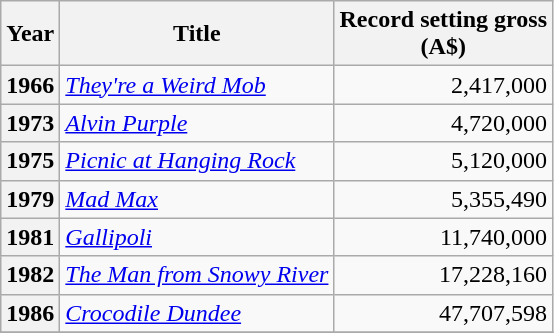<table class="wikitable plainrowheaders">
<tr>
<th scope="col">Year</th>
<th scope="col">Title</th>
<th scope="col">Record setting gross<br>(A$)</th>
</tr>
<tr>
<th scope="row">1966</th>
<td><em><a href='#'>They're a Weird Mob</a></em></td>
<td style="text-align:right;">2,417,000</td>
</tr>
<tr>
<th scope="row">1973</th>
<td><em><a href='#'>Alvin Purple</a></em></td>
<td style="text-align:right;">4,720,000</td>
</tr>
<tr>
<th scope="row">1975</th>
<td><em><a href='#'>Picnic at Hanging Rock</a></em></td>
<td style="text-align:right;">5,120,000</td>
</tr>
<tr>
<th scope="row">1979</th>
<td><em><a href='#'>Mad Max</a></em></td>
<td style="text-align:right;">5,355,490</td>
</tr>
<tr>
<th scope="row">1981</th>
<td><em><a href='#'>Gallipoli</a></em></td>
<td style="text-align:right;">11,740,000</td>
</tr>
<tr>
<th scope="row">1982</th>
<td><em><a href='#'>The Man from Snowy River</a></em></td>
<td style="text-align:right;">17,228,160</td>
</tr>
<tr>
<th scope="row">1986</th>
<td><em><a href='#'>Crocodile Dundee</a></em></td>
<td style="text-align:right;">47,707,598</td>
</tr>
<tr class="sortbottom" style="text-align:center; font-size:90%">
</tr>
</table>
